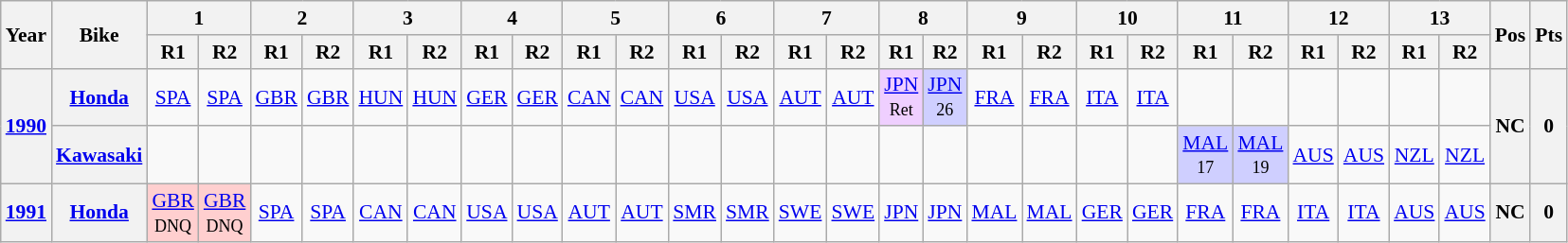<table class="wikitable" style="text-align:center; font-size:90%">
<tr>
<th valign="middle" rowspan=2>Year</th>
<th valign="middle" rowspan=2>Bike</th>
<th colspan=2>1</th>
<th colspan=2>2</th>
<th colspan=2>3</th>
<th colspan=2>4</th>
<th colspan=2>5</th>
<th colspan=2>6</th>
<th colspan=2>7</th>
<th colspan=2>8</th>
<th colspan=2>9</th>
<th colspan=2>10</th>
<th colspan=2>11</th>
<th colspan=2>12</th>
<th colspan=2>13</th>
<th rowspan=2>Pos</th>
<th rowspan=2>Pts</th>
</tr>
<tr>
<th>R1</th>
<th>R2</th>
<th>R1</th>
<th>R2</th>
<th>R1</th>
<th>R2</th>
<th>R1</th>
<th>R2</th>
<th>R1</th>
<th>R2</th>
<th>R1</th>
<th>R2</th>
<th>R1</th>
<th>R2</th>
<th>R1</th>
<th>R2</th>
<th>R1</th>
<th>R2</th>
<th>R1</th>
<th>R2</th>
<th>R1</th>
<th>R2</th>
<th>R1</th>
<th>R2</th>
<th>R1</th>
<th>R2</th>
</tr>
<tr>
<th rowspan=2><a href='#'>1990</a></th>
<th><a href='#'>Honda</a></th>
<td><a href='#'>SPA</a></td>
<td><a href='#'>SPA</a></td>
<td><a href='#'>GBR</a></td>
<td><a href='#'>GBR</a></td>
<td><a href='#'>HUN</a></td>
<td><a href='#'>HUN</a></td>
<td><a href='#'>GER</a></td>
<td><a href='#'>GER</a></td>
<td><a href='#'>CAN</a></td>
<td><a href='#'>CAN</a></td>
<td><a href='#'>USA</a></td>
<td><a href='#'>USA</a></td>
<td><a href='#'>AUT</a></td>
<td><a href='#'>AUT</a></td>
<td style="background:#EFCFFF;"><a href='#'>JPN</a><br><small>Ret</small></td>
<td style="background:#CFCFFF;"><a href='#'>JPN</a><br><small>26</small></td>
<td><a href='#'>FRA</a></td>
<td><a href='#'>FRA</a></td>
<td><a href='#'>ITA</a></td>
<td><a href='#'>ITA</a></td>
<td></td>
<td></td>
<td></td>
<td></td>
<td></td>
<td></td>
<th rowspan=2>NC</th>
<th rowspan=2>0</th>
</tr>
<tr>
<th><a href='#'>Kawasaki</a></th>
<td></td>
<td></td>
<td></td>
<td></td>
<td></td>
<td></td>
<td></td>
<td></td>
<td></td>
<td></td>
<td></td>
<td></td>
<td></td>
<td></td>
<td></td>
<td></td>
<td></td>
<td></td>
<td></td>
<td></td>
<td style="background:#CFCFFF;"><a href='#'>MAL</a><br><small>17</small></td>
<td style="background:#CFCFFF;"><a href='#'>MAL</a><br><small>19</small></td>
<td><a href='#'>AUS</a></td>
<td><a href='#'>AUS</a></td>
<td><a href='#'>NZL</a></td>
<td><a href='#'>NZL</a></td>
</tr>
<tr>
<th><a href='#'>1991</a></th>
<th><a href='#'>Honda</a></th>
<td style="background:#FFCFCF;"><a href='#'>GBR</a><br><small>DNQ</small></td>
<td style="background:#FFCFCF;"><a href='#'>GBR</a><br><small>DNQ</small></td>
<td><a href='#'>SPA</a></td>
<td><a href='#'>SPA</a></td>
<td><a href='#'>CAN</a></td>
<td><a href='#'>CAN</a></td>
<td><a href='#'>USA</a></td>
<td><a href='#'>USA</a></td>
<td><a href='#'>AUT</a></td>
<td><a href='#'>AUT</a></td>
<td><a href='#'>SMR</a></td>
<td><a href='#'>SMR</a></td>
<td><a href='#'>SWE</a></td>
<td><a href='#'>SWE</a></td>
<td><a href='#'>JPN</a></td>
<td><a href='#'>JPN</a></td>
<td><a href='#'>MAL</a></td>
<td><a href='#'>MAL</a></td>
<td><a href='#'>GER</a></td>
<td><a href='#'>GER</a></td>
<td><a href='#'>FRA</a></td>
<td><a href='#'>FRA</a></td>
<td><a href='#'>ITA</a></td>
<td><a href='#'>ITA</a></td>
<td><a href='#'>AUS</a></td>
<td><a href='#'>AUS</a></td>
<th>NC</th>
<th>0</th>
</tr>
</table>
